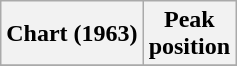<table class="wikitable sortable">
<tr>
<th align="center">Chart (1963)</th>
<th align="center">Peak<br>position</th>
</tr>
<tr>
</tr>
</table>
